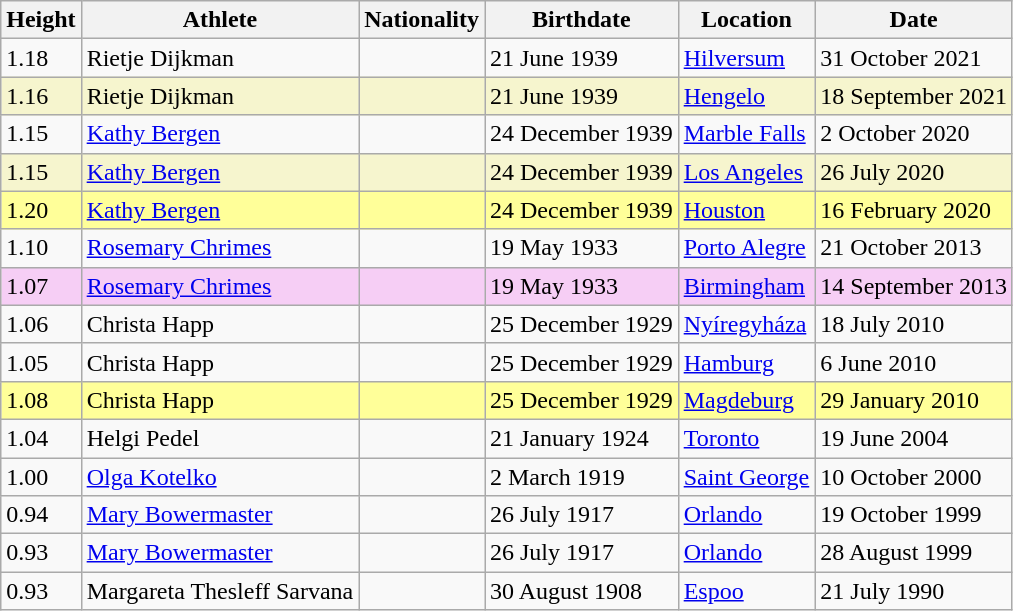<table class="wikitable">
<tr>
<th>Height</th>
<th>Athlete</th>
<th>Nationality</th>
<th>Birthdate</th>
<th>Location</th>
<th>Date</th>
</tr>
<tr>
<td>1.18</td>
<td>Rietje Dijkman</td>
<td></td>
<td>21 June 1939</td>
<td><a href='#'>Hilversum</a></td>
<td>31 October 2021</td>
</tr>
<tr bgcolor=#f6F5CE>
<td>1.16</td>
<td>Rietje Dijkman</td>
<td></td>
<td>21 June 1939</td>
<td><a href='#'>Hengelo</a></td>
<td>18 September 2021</td>
</tr>
<tr>
<td>1.15</td>
<td><a href='#'>Kathy Bergen</a></td>
<td></td>
<td>24 December 1939</td>
<td><a href='#'>Marble Falls</a></td>
<td>2 October 2020</td>
</tr>
<tr bgcolor=#f6F5CE>
<td>1.15</td>
<td><a href='#'>Kathy Bergen</a></td>
<td></td>
<td>24 December 1939</td>
<td><a href='#'>Los Angeles</a></td>
<td>26 July 2020</td>
</tr>
<tr style="background:#ff9;">
<td>1.20 </td>
<td><a href='#'>Kathy Bergen</a></td>
<td></td>
<td>24 December 1939</td>
<td><a href='#'>Houston</a></td>
<td>16 February 2020</td>
</tr>
<tr>
<td>1.10</td>
<td><a href='#'>Rosemary Chrimes</a></td>
<td></td>
<td>19 May 1933</td>
<td><a href='#'>Porto Alegre</a></td>
<td>21 October 2013</td>
</tr>
<tr style="background:#f6CEF5;">
<td>1.07</td>
<td><a href='#'>Rosemary Chrimes</a></td>
<td></td>
<td>19 May 1933</td>
<td><a href='#'>Birmingham</a></td>
<td>14 September 2013</td>
</tr>
<tr>
<td>1.06</td>
<td>Christa Happ</td>
<td></td>
<td>25 December 1929</td>
<td><a href='#'>Nyíregyháza</a></td>
<td>18 July 2010</td>
</tr>
<tr>
<td>1.05</td>
<td>Christa Happ</td>
<td></td>
<td>25 December 1929</td>
<td><a href='#'>Hamburg</a></td>
<td>6 June 2010</td>
</tr>
<tr style="background:#ff9;">
<td>1.08 </td>
<td>Christa Happ</td>
<td></td>
<td>25 December 1929</td>
<td><a href='#'>Magdeburg</a></td>
<td>29 January 2010</td>
</tr>
<tr>
<td>1.04</td>
<td>Helgi Pedel</td>
<td></td>
<td>21 January 1924</td>
<td><a href='#'>Toronto</a></td>
<td>19 June 2004</td>
</tr>
<tr>
<td>1.00</td>
<td><a href='#'>Olga Kotelko</a></td>
<td></td>
<td>2 March 1919</td>
<td><a href='#'>Saint George</a></td>
<td>10 October 2000</td>
</tr>
<tr>
<td>0.94</td>
<td><a href='#'>Mary Bowermaster</a></td>
<td></td>
<td>26 July 1917</td>
<td><a href='#'>Orlando</a></td>
<td>19 October 1999</td>
</tr>
<tr>
<td>0.93</td>
<td><a href='#'>Mary Bowermaster</a></td>
<td></td>
<td>26 July 1917</td>
<td><a href='#'>Orlando</a></td>
<td>28 August 1999</td>
</tr>
<tr>
<td>0.93</td>
<td>Margareta Thesleff Sarvana</td>
<td></td>
<td>30 August 1908</td>
<td><a href='#'>Espoo</a></td>
<td>21 July 1990</td>
</tr>
</table>
